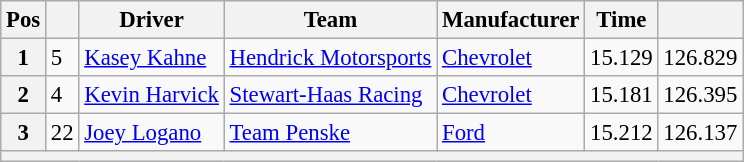<table class="wikitable" style="font-size:95%">
<tr>
<th>Pos</th>
<th></th>
<th>Driver</th>
<th>Team</th>
<th>Manufacturer</th>
<th>Time</th>
<th></th>
</tr>
<tr>
<th>1</th>
<td>5</td>
<td><a href='#'>Kasey Kahne</a></td>
<td><a href='#'>Hendrick Motorsports</a></td>
<td><a href='#'>Chevrolet</a></td>
<td>15.129</td>
<td>126.829</td>
</tr>
<tr>
<th>2</th>
<td>4</td>
<td><a href='#'>Kevin Harvick</a></td>
<td><a href='#'>Stewart-Haas Racing</a></td>
<td><a href='#'>Chevrolet</a></td>
<td>15.181</td>
<td>126.395</td>
</tr>
<tr>
<th>3</th>
<td>22</td>
<td><a href='#'>Joey Logano</a></td>
<td><a href='#'>Team Penske</a></td>
<td><a href='#'>Ford</a></td>
<td>15.212</td>
<td>126.137</td>
</tr>
<tr>
<th colspan="7"></th>
</tr>
</table>
